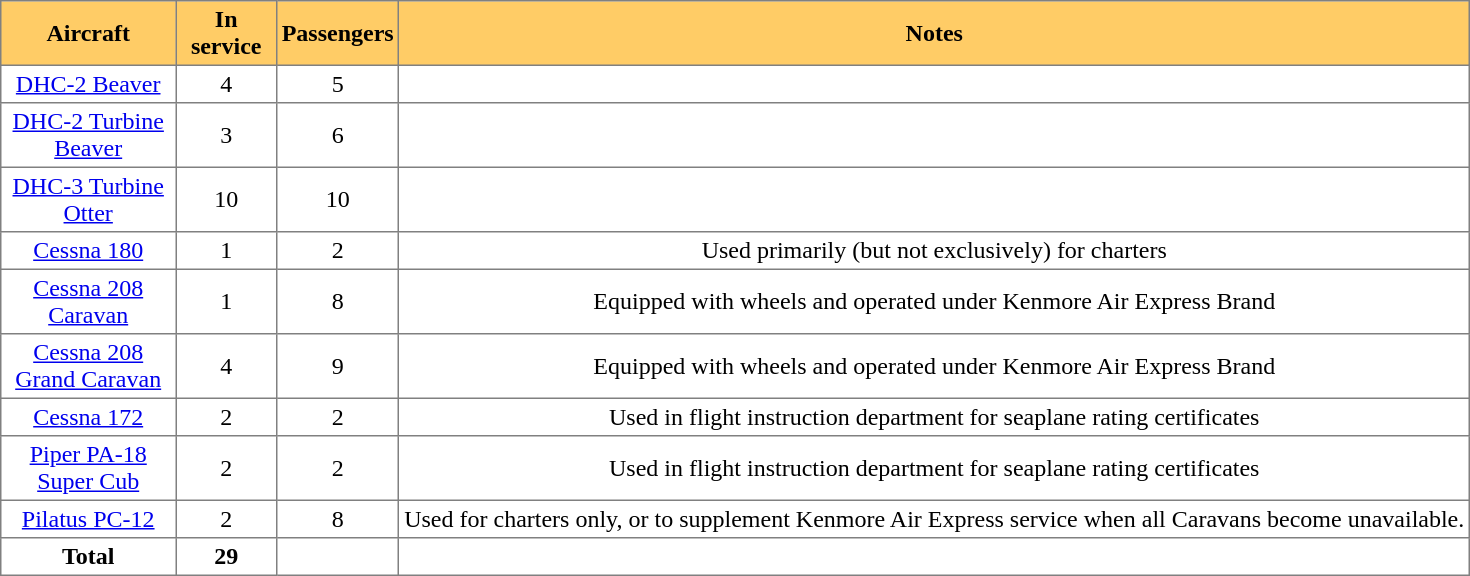<table class="toccolours sortable" border="1" cellpadding="3" style="margin:1em auto; border-collapse:collapse;text-align:center">
<tr bgcolor=FFCC66>
<th style="width:110px;"><span> Aircraft</span></th>
<th style="width:60px;"><span> In service</span></th>
<th><span> Passengers</span></th>
<th><span> Notes</span></th>
</tr>
<tr>
<td><a href='#'>DHC-2 Beaver</a></td>
<td>4</td>
<td>5</td>
<td></td>
</tr>
<tr>
<td><a href='#'>DHC-2 Turbine Beaver</a></td>
<td>3</td>
<td>6</td>
<td></td>
</tr>
<tr>
<td><a href='#'>DHC-3 Turbine Otter</a></td>
<td>10</td>
<td>10</td>
<td></td>
</tr>
<tr>
<td><a href='#'>Cessna 180</a></td>
<td>1</td>
<td>2</td>
<td>Used primarily (but not exclusively) for charters</td>
</tr>
<tr>
<td><a href='#'>Cessna 208 Caravan</a></td>
<td>1</td>
<td>8</td>
<td>Equipped with wheels and operated under Kenmore Air Express Brand</td>
</tr>
<tr>
<td><a href='#'>Cessna 208 Grand Caravan</a></td>
<td>4</td>
<td>9</td>
<td>Equipped with wheels and operated under Kenmore Air Express Brand</td>
</tr>
<tr>
<td><a href='#'>Cessna 172</a></td>
<td>2</td>
<td>2</td>
<td>Used in flight instruction department for seaplane rating certificates</td>
</tr>
<tr>
<td><a href='#'>Piper PA-18 Super Cub</a></td>
<td>2</td>
<td>2</td>
<td>Used in flight instruction department for seaplane rating certificates</td>
</tr>
<tr>
<td><a href='#'>Pilatus PC-12</a></td>
<td>2</td>
<td>8</td>
<td>Used for charters only, or to supplement Kenmore Air Express service when all Caravans become unavailable.</td>
</tr>
<tr>
<th>Total</th>
<th>29</th>
<th></th>
<th></th>
</tr>
</table>
